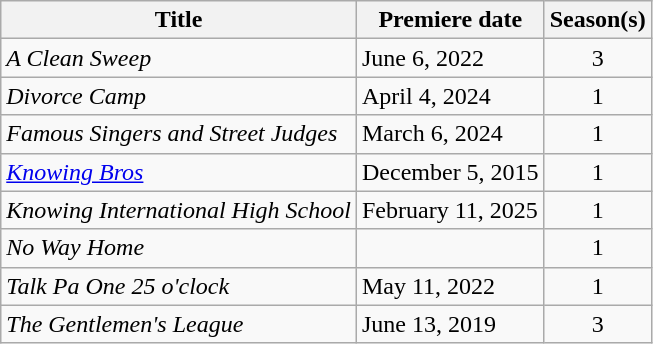<table class="wikitable">
<tr>
<th>Title</th>
<th>Premiere date</th>
<th>Season(s)</th>
</tr>
<tr>
<td><em>A Clean Sweep</em></td>
<td>June 6, 2022</td>
<td style="text-align:center">3</td>
</tr>
<tr>
<td><em>Divorce Camp</em></td>
<td>April 4, 2024</td>
<td style="text-align:center">1</td>
</tr>
<tr>
<td><em>Famous Singers and Street Judges</em></td>
<td>March 6, 2024</td>
<td style="text-align:center">1</td>
</tr>
<tr>
<td><em><a href='#'>Knowing Bros</a></em></td>
<td>December 5, 2015</td>
<td style="text-align:center">1</td>
</tr>
<tr>
<td><em>Knowing International High School</em></td>
<td>February 11, 2025</td>
<td style="text-align:center">1</td>
</tr>
<tr>
<td><em>No Way Home</em></td>
<td></td>
<td style="text-align:center">1</td>
</tr>
<tr>
<td><em>Talk Pa One 25 o'clock</em></td>
<td>May 11, 2022</td>
<td style="text-align:center">1</td>
</tr>
<tr>
<td><em>The Gentlemen's League</em></td>
<td>June 13, 2019</td>
<td style="text-align:center">3</td>
</tr>
</table>
